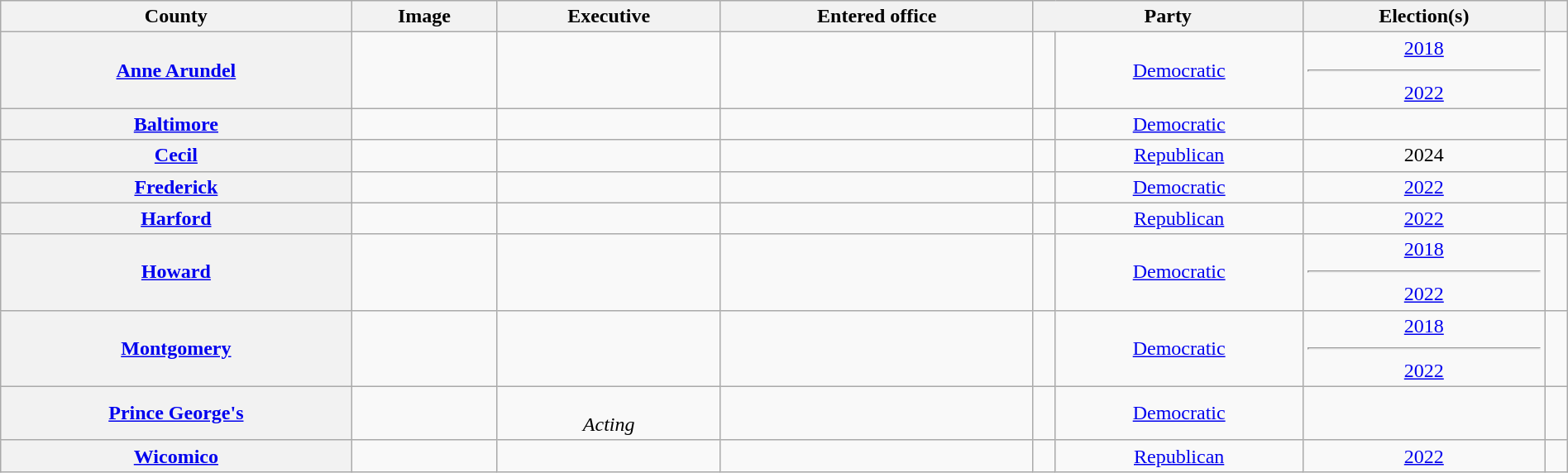<table class="wikitable sortable" style="width: 100%; text-align: center; clear: both;">
<tr>
<th scope="col">County</th>
<th scope="col" class="unsortable" style="width: 110px;">Image</th>
<th scope="col">Executive</th>
<th scope="col">Entered office</th>
<th scope="col" colspan="2">Party</th>
<th scope="col" class="unsortable">Election(s)</th>
<th scope="col" class="unsortable"></th>
</tr>
<tr>
<th scope="row"><a href='#'>Anne Arundel</a></th>
<td></td>
<td><br></td>
<td></td>
<td></td>
<td><a href='#'>Democratic</a></td>
<td><a href='#'>2018</a><hr><a href='#'>2022</a></td>
<td></td>
</tr>
<tr>
<th scope="row"><a href='#'>Baltimore</a></th>
<td></td>
<td><br></td>
<td></td>
<td></td>
<td><a href='#'>Democratic</a></td>
<td></td>
<td></td>
</tr>
<tr>
<th scope="row"><a href='#'>Cecil</a></th>
<td></td>
<td><br></td>
<td></td>
<td></td>
<td><a href='#'>Republican</a></td>
<td>2024</td>
<td></td>
</tr>
<tr>
<th scope="row"><a href='#'>Frederick</a></th>
<td></td>
<td></td>
<td></td>
<td></td>
<td><a href='#'>Democratic</a></td>
<td><a href='#'>2022</a></td>
<td></td>
</tr>
<tr>
<th scope="row"><a href='#'>Harford</a></th>
<td></td>
<td><br></td>
<td></td>
<td></td>
<td><a href='#'>Republican</a></td>
<td><a href='#'>2022</a></td>
<td></td>
</tr>
<tr>
<th scope="row"><a href='#'>Howard</a></th>
<td></td>
<td><br></td>
<td></td>
<td></td>
<td><a href='#'>Democratic</a></td>
<td><a href='#'>2018</a><hr><a href='#'>2022</a></td>
<td></td>
</tr>
<tr>
<th scope="row"><a href='#'>Montgomery</a></th>
<td></td>
<td><br></td>
<td></td>
<td></td>
<td><a href='#'>Democratic</a></td>
<td><a href='#'>2018</a><hr><a href='#'>2022</a></td>
<td></td>
</tr>
<tr>
<th scope="row"><a href='#'>Prince George's</a></th>
<td></td>
<td><br><em>Acting</em></td>
<td></td>
<td></td>
<td><a href='#'>Democratic</a></td>
<td></td>
<td></td>
</tr>
<tr>
<th scope="row"><a href='#'>Wicomico</a></th>
<td></td>
<td><br></td>
<td></td>
<td></td>
<td><a href='#'>Republican</a></td>
<td><a href='#'>2022</a></td>
<td></td>
</tr>
</table>
